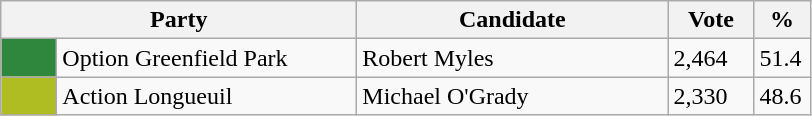<table class="wikitable">
<tr>
<th bgcolor="#DDDDFF" width="230px" colspan="2">Party</th>
<th bgcolor="#DDDDFF" width="200px">Candidate</th>
<th bgcolor="#DDDDFF" width="50px">Vote</th>
<th bgcolor="#DDDDFF" width="30px">%</th>
</tr>
<tr>
<td bgcolor=#2F873E width="30px"> </td>
<td>Option Greenfield Park</td>
<td>Robert Myles</td>
<td>2,464</td>
<td>51.4</td>
</tr>
<tr>
<td bgcolor=#AFBD22 width="30px"> </td>
<td>Action Longueuil</td>
<td>Michael O'Grady</td>
<td>2,330</td>
<td>48.6</td>
</tr>
</table>
